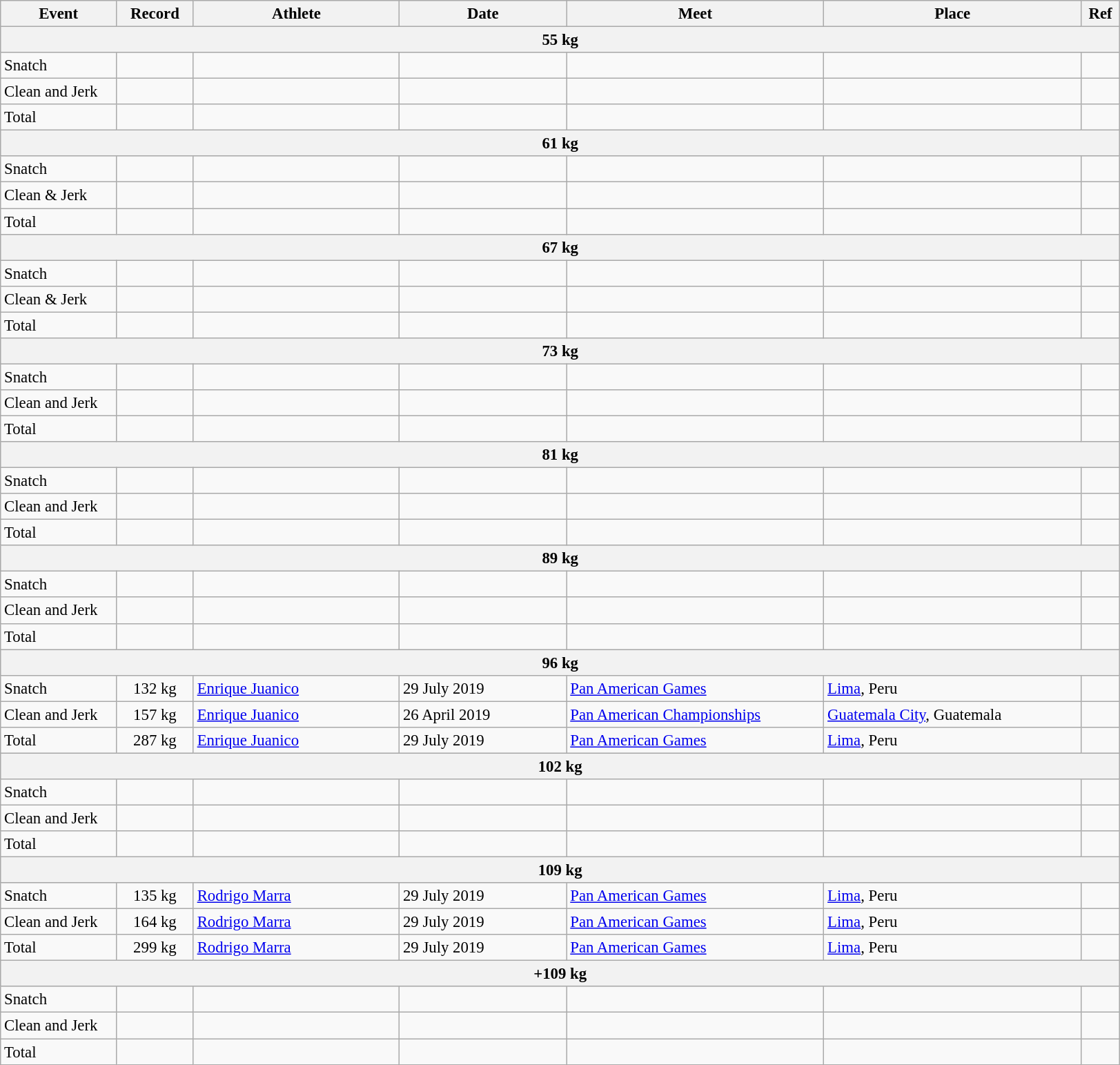<table class="wikitable" style="font-size:95%;">
<tr>
<th width=9%>Event</th>
<th width=6%>Record</th>
<th width=16%>Athlete</th>
<th width=13%>Date</th>
<th width=20%>Meet</th>
<th width=20%>Place</th>
<th width=3%>Ref</th>
</tr>
<tr bgcolor="#DDDDDD">
<th colspan="7">55 kg</th>
</tr>
<tr>
<td>Snatch</td>
<td align="center"></td>
<td></td>
<td></td>
<td></td>
<td></td>
<td></td>
</tr>
<tr>
<td>Clean and Jerk</td>
<td align="center"></td>
<td></td>
<td></td>
<td></td>
<td></td>
<td></td>
</tr>
<tr>
<td>Total</td>
<td align="center"></td>
<td></td>
<td></td>
<td></td>
<td></td>
<td></td>
</tr>
<tr bgcolor="#DDDDDD">
<th colspan="7">61 kg</th>
</tr>
<tr>
<td>Snatch</td>
<td align="center"></td>
<td></td>
<td></td>
<td></td>
<td></td>
<td></td>
</tr>
<tr>
<td>Clean & Jerk</td>
<td align="center"></td>
<td></td>
<td></td>
<td></td>
<td></td>
<td></td>
</tr>
<tr>
<td>Total</td>
<td align="center"></td>
<td></td>
<td></td>
<td></td>
<td></td>
<td></td>
</tr>
<tr bgcolor="#DDDDDD">
<th colspan="7">67 kg</th>
</tr>
<tr>
<td>Snatch</td>
<td align="center"></td>
<td></td>
<td></td>
<td></td>
<td></td>
<td></td>
</tr>
<tr>
<td>Clean & Jerk</td>
<td align="center"></td>
<td></td>
<td></td>
<td></td>
<td></td>
<td></td>
</tr>
<tr>
<td>Total</td>
<td align="center"></td>
<td></td>
<td></td>
<td></td>
<td></td>
<td></td>
</tr>
<tr bgcolor="#DDDDDD">
<th colspan="7">73 kg</th>
</tr>
<tr>
<td>Snatch</td>
<td align="center"></td>
<td></td>
<td></td>
<td></td>
<td></td>
<td></td>
</tr>
<tr>
<td>Clean and Jerk</td>
<td align="center"></td>
<td></td>
<td></td>
<td></td>
<td></td>
<td></td>
</tr>
<tr>
<td>Total</td>
<td align="center"></td>
<td></td>
<td></td>
<td></td>
<td></td>
<td></td>
</tr>
<tr bgcolor="#DDDDDD">
<th colspan="7">81 kg</th>
</tr>
<tr>
<td>Snatch</td>
<td align="center"></td>
<td></td>
<td></td>
<td></td>
<td></td>
<td></td>
</tr>
<tr>
<td>Clean and Jerk</td>
<td align="center"></td>
<td></td>
<td></td>
<td></td>
<td></td>
<td></td>
</tr>
<tr>
<td>Total</td>
<td align="center"></td>
<td></td>
<td></td>
<td></td>
<td></td>
<td></td>
</tr>
<tr bgcolor="#DDDDDD">
<th colspan="7">89 kg</th>
</tr>
<tr>
<td>Snatch</td>
<td align="center"></td>
<td></td>
<td></td>
<td></td>
<td></td>
<td></td>
</tr>
<tr>
<td>Clean and Jerk</td>
<td align="center"></td>
<td></td>
<td></td>
<td></td>
<td></td>
<td></td>
</tr>
<tr>
<td>Total</td>
<td align="center"></td>
<td></td>
<td></td>
<td></td>
<td></td>
<td></td>
</tr>
<tr bgcolor="#DDDDDD">
<th colspan="7">96 kg</th>
</tr>
<tr>
<td>Snatch</td>
<td align="center">132 kg</td>
<td><a href='#'>Enrique Juanico</a></td>
<td>29 July 2019</td>
<td><a href='#'>Pan American Games</a></td>
<td><a href='#'>Lima</a>, Peru</td>
<td></td>
</tr>
<tr>
<td>Clean and Jerk</td>
<td align="center">157 kg</td>
<td><a href='#'>Enrique Juanico</a></td>
<td>26 April 2019</td>
<td><a href='#'>Pan American Championships</a></td>
<td><a href='#'>Guatemala City</a>, Guatemala</td>
<td></td>
</tr>
<tr>
<td>Total</td>
<td align="center">287 kg</td>
<td><a href='#'>Enrique Juanico</a></td>
<td>29 July 2019</td>
<td><a href='#'>Pan American Games</a></td>
<td><a href='#'>Lima</a>, Peru</td>
<td></td>
</tr>
<tr bgcolor="#DDDDDD">
<th colspan="7">102 kg</th>
</tr>
<tr>
<td>Snatch</td>
<td align="center"></td>
<td></td>
<td></td>
<td></td>
<td></td>
<td></td>
</tr>
<tr>
<td>Clean and Jerk</td>
<td align="center"></td>
<td></td>
<td></td>
<td></td>
<td></td>
<td></td>
</tr>
<tr>
<td>Total</td>
<td align="center"></td>
<td></td>
<td></td>
<td></td>
<td></td>
<td></td>
</tr>
<tr bgcolor="#DDDDDD">
<th colspan="7">109 kg</th>
</tr>
<tr>
<td>Snatch</td>
<td align="center">135 kg</td>
<td><a href='#'>Rodrigo Marra</a></td>
<td>29 July 2019</td>
<td><a href='#'>Pan American Games</a></td>
<td><a href='#'>Lima</a>, Peru</td>
<td></td>
</tr>
<tr>
<td>Clean and Jerk</td>
<td align="center">164 kg</td>
<td><a href='#'>Rodrigo Marra</a></td>
<td>29 July 2019</td>
<td><a href='#'>Pan American Games</a></td>
<td><a href='#'>Lima</a>, Peru</td>
<td></td>
</tr>
<tr>
<td>Total</td>
<td align="center">299 kg</td>
<td><a href='#'>Rodrigo Marra</a></td>
<td>29 July 2019</td>
<td><a href='#'>Pan American Games</a></td>
<td><a href='#'>Lima</a>, Peru</td>
<td></td>
</tr>
<tr bgcolor="#DDDDDD">
<th colspan="7">+109 kg</th>
</tr>
<tr>
<td>Snatch</td>
<td align="center"></td>
<td></td>
<td></td>
<td></td>
<td></td>
<td></td>
</tr>
<tr>
<td>Clean and Jerk</td>
<td align="center"></td>
<td></td>
<td></td>
<td></td>
<td></td>
<td></td>
</tr>
<tr>
<td>Total</td>
<td align="center"></td>
<td></td>
<td></td>
<td></td>
<td></td>
<td></td>
</tr>
</table>
